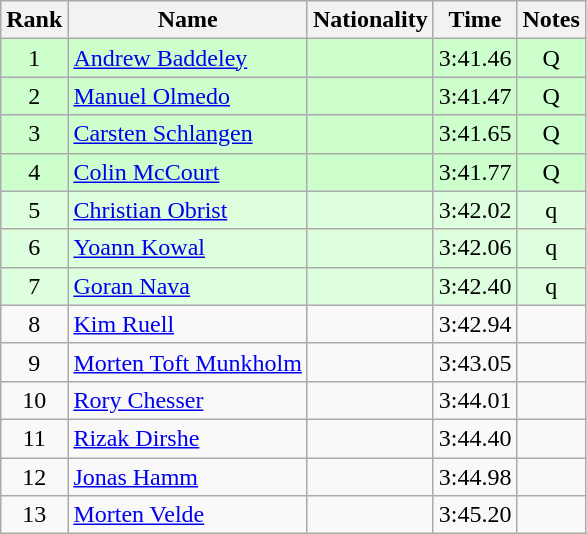<table class="wikitable sortable" style="text-align:center">
<tr>
<th>Rank</th>
<th>Name</th>
<th>Nationality</th>
<th>Time</th>
<th>Notes</th>
</tr>
<tr bgcolor=ccffcc>
<td>1</td>
<td align="left"><a href='#'>Andrew Baddeley</a></td>
<td align=left></td>
<td>3:41.46</td>
<td>Q</td>
</tr>
<tr bgcolor=ccffcc>
<td>2</td>
<td align="left"><a href='#'>Manuel Olmedo</a></td>
<td align=left></td>
<td>3:41.47</td>
<td>Q</td>
</tr>
<tr bgcolor=ccffcc>
<td>3</td>
<td align="left"><a href='#'>Carsten Schlangen</a></td>
<td align=left></td>
<td>3:41.65</td>
<td>Q</td>
</tr>
<tr bgcolor=ccffcc>
<td>4</td>
<td align="left"><a href='#'>Colin McCourt</a></td>
<td align=left></td>
<td>3:41.77</td>
<td>Q</td>
</tr>
<tr bgcolor=ddffdd>
<td>5</td>
<td align="left"><a href='#'>Christian Obrist</a></td>
<td align=left></td>
<td>3:42.02</td>
<td>q</td>
</tr>
<tr bgcolor=ddffdd>
<td>6</td>
<td align="left"><a href='#'>Yoann Kowal</a></td>
<td align=left></td>
<td>3:42.06</td>
<td>q</td>
</tr>
<tr bgcolor=ddffdd>
<td>7</td>
<td align="left"><a href='#'>Goran Nava</a></td>
<td align=left></td>
<td>3:42.40</td>
<td>q</td>
</tr>
<tr>
<td>8</td>
<td align="left"><a href='#'>Kim Ruell</a></td>
<td align=left></td>
<td>3:42.94</td>
<td></td>
</tr>
<tr>
<td>9</td>
<td align="left"><a href='#'>Morten Toft Munkholm</a></td>
<td align=left></td>
<td>3:43.05</td>
<td></td>
</tr>
<tr>
<td>10</td>
<td align="left"><a href='#'>Rory Chesser</a></td>
<td align=left></td>
<td>3:44.01</td>
<td></td>
</tr>
<tr>
<td>11</td>
<td align="left"><a href='#'>Rizak Dirshe</a></td>
<td align=left></td>
<td>3:44.40</td>
<td></td>
</tr>
<tr>
<td>12</td>
<td align="left"><a href='#'>Jonas Hamm</a></td>
<td align=left></td>
<td>3:44.98</td>
<td></td>
</tr>
<tr>
<td>13</td>
<td align="left"><a href='#'>Morten Velde</a></td>
<td align=left></td>
<td>3:45.20</td>
<td></td>
</tr>
</table>
